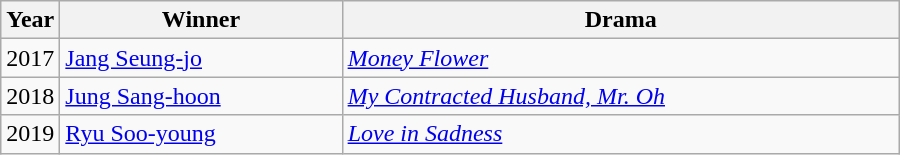<table class="wikitable" style="width:600px">
<tr>
<th width=10>Year</th>
<th>Winner</th>
<th>Drama</th>
</tr>
<tr>
<td>2017</td>
<td><a href='#'>Jang Seung-jo</a></td>
<td><em><a href='#'>Money Flower</a></em></td>
</tr>
<tr>
<td>2018</td>
<td><a href='#'>Jung Sang-hoon</a></td>
<td><em><a href='#'>My Contracted Husband, Mr. Oh</a></em></td>
</tr>
<tr>
<td>2019</td>
<td><a href='#'>Ryu Soo-young</a></td>
<td><em><a href='#'>Love in Sadness</a></em></td>
</tr>
</table>
